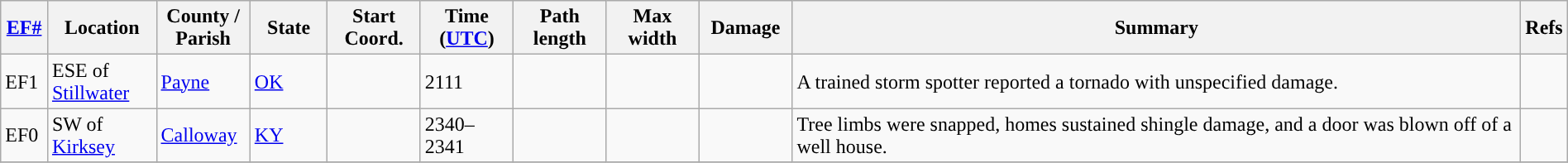<table class="wikitable sortable" style="width:100%;">
<tr>
<th scope="col" width="3%" align="center"><a href='#'>EF#</a></th>
<th scope="col" width="7%" align="center" class="unsortable">Location</th>
<th scope="col" width="6%" align="center" class="unsortable">County / Parish</th>
<th scope="col" width="5%" align="center">State</th>
<th scope="col" width="6%" align="center">Start Coord.</th>
<th scope="col" width="6%" align="center">Time (<a href='#'>UTC</a>)</th>
<th scope="col" width="6%" align="center">Path length</th>
<th scope="col" width="6%" align="center">Max width</th>
<th scope="col" width="6%" align="center">Damage</th>
<th scope="col" width="48%" class="unsortable" align="center">Summary</th>
<th scope="col" width="48%" class="unsortable" align="center">Refs</th>
</tr>
<tr>
<td>EF1</td>
<td>ESE of <a href='#'>Stillwater</a></td>
<td><a href='#'>Payne</a></td>
<td><a href='#'>OK</a></td>
<td></td>
<td>2111</td>
<td></td>
<td></td>
<td></td>
<td>A trained storm spotter reported a tornado with unspecified damage.</td>
<td></td>
</tr>
<tr>
<td>EF0</td>
<td>SW of <a href='#'>Kirksey</a></td>
<td><a href='#'>Calloway</a></td>
<td><a href='#'>KY</a></td>
<td></td>
<td>2340–2341</td>
<td></td>
<td></td>
<td></td>
<td>Tree limbs were snapped, homes sustained shingle damage, and a door was blown off of a well house.</td>
<td></td>
</tr>
<tr>
</tr>
</table>
